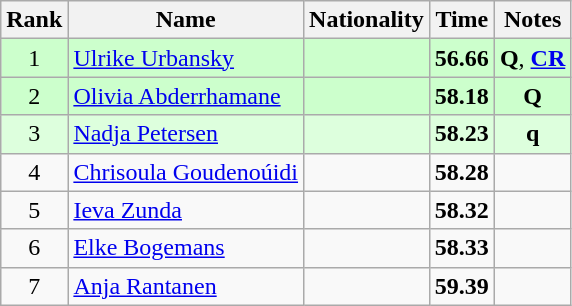<table class="wikitable sortable" style="text-align:center">
<tr>
<th>Rank</th>
<th>Name</th>
<th>Nationality</th>
<th>Time</th>
<th>Notes</th>
</tr>
<tr bgcolor=ccffcc>
<td>1</td>
<td align=left><a href='#'>Ulrike Urbansky</a></td>
<td align=left></td>
<td><strong>56.66</strong></td>
<td><strong>Q</strong>, <strong><a href='#'>CR</a></strong></td>
</tr>
<tr bgcolor=ccffcc>
<td>2</td>
<td align=left><a href='#'>Olivia Abderrhamane</a></td>
<td align=left></td>
<td><strong>58.18</strong></td>
<td><strong>Q</strong></td>
</tr>
<tr bgcolor=ddffdd>
<td>3</td>
<td align=left><a href='#'>Nadja Petersen</a></td>
<td align=left></td>
<td><strong>58.23</strong></td>
<td><strong>q</strong></td>
</tr>
<tr>
<td>4</td>
<td align=left><a href='#'>Chrisoula Goudenoúidi</a></td>
<td align=left></td>
<td><strong>58.28</strong></td>
<td></td>
</tr>
<tr>
<td>5</td>
<td align=left><a href='#'>Ieva Zunda</a></td>
<td align=left></td>
<td><strong>58.32</strong></td>
<td></td>
</tr>
<tr>
<td>6</td>
<td align=left><a href='#'>Elke Bogemans</a></td>
<td align=left></td>
<td><strong>58.33</strong></td>
<td></td>
</tr>
<tr>
<td>7</td>
<td align=left><a href='#'>Anja Rantanen</a></td>
<td align=left></td>
<td><strong>59.39</strong></td>
<td></td>
</tr>
</table>
